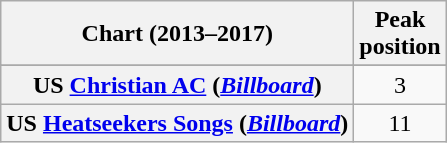<table class="wikitable sortable plainrowheaders" style="text-align:center">
<tr>
<th scope="col">Chart (2013–2017)</th>
<th scope="col">Peak<br>position</th>
</tr>
<tr>
</tr>
<tr>
</tr>
<tr>
</tr>
<tr>
<th scope="row">US <a href='#'>Christian AC</a> (<em><a href='#'>Billboard</a></em>)</th>
<td>3</td>
</tr>
<tr>
<th scope="row">US <a href='#'>Heatseekers Songs</a> (<em><a href='#'>Billboard</a></em>)</th>
<td>11</td>
</tr>
</table>
